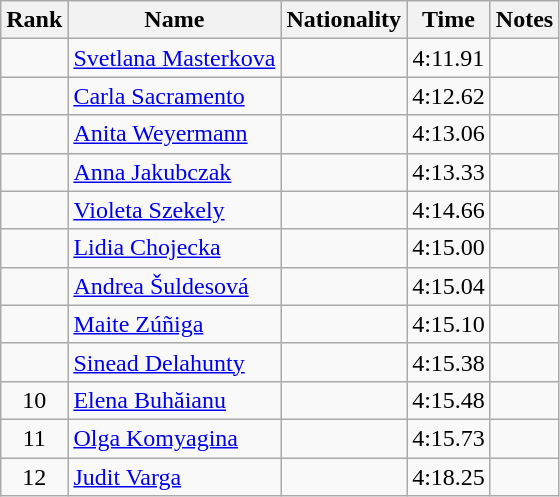<table class="wikitable sortable" style="text-align:center">
<tr>
<th>Rank</th>
<th>Name</th>
<th>Nationality</th>
<th>Time</th>
<th>Notes</th>
</tr>
<tr>
<td></td>
<td align=left><a href='#'>Svetlana Masterkova</a></td>
<td align=left></td>
<td>4:11.91</td>
<td></td>
</tr>
<tr>
<td></td>
<td align=left><a href='#'>Carla Sacramento</a></td>
<td align=left></td>
<td>4:12.62</td>
<td></td>
</tr>
<tr>
<td></td>
<td align=left><a href='#'>Anita Weyermann</a></td>
<td align=left></td>
<td>4:13.06</td>
<td></td>
</tr>
<tr>
<td></td>
<td align=left><a href='#'>Anna Jakubczak</a></td>
<td align=left></td>
<td>4:13.33</td>
<td></td>
</tr>
<tr>
<td></td>
<td align=left><a href='#'>Violeta Szekely</a></td>
<td align=left></td>
<td>4:14.66</td>
<td></td>
</tr>
<tr>
<td></td>
<td align=left><a href='#'>Lidia Chojecka</a></td>
<td align=left></td>
<td>4:15.00</td>
<td></td>
</tr>
<tr>
<td></td>
<td align=left><a href='#'>Andrea Šuldesová</a></td>
<td align=left></td>
<td>4:15.04</td>
<td></td>
</tr>
<tr>
<td></td>
<td align=left><a href='#'>Maite Zúñiga</a></td>
<td align=left></td>
<td>4:15.10</td>
<td></td>
</tr>
<tr>
<td></td>
<td align=left><a href='#'>Sinead Delahunty</a></td>
<td align=left></td>
<td>4:15.38</td>
<td></td>
</tr>
<tr>
<td>10</td>
<td align=left><a href='#'>Elena Buhăianu</a></td>
<td align=left></td>
<td>4:15.48</td>
<td></td>
</tr>
<tr>
<td>11</td>
<td align=left><a href='#'>Olga Komyagina</a></td>
<td align=left></td>
<td>4:15.73</td>
<td></td>
</tr>
<tr>
<td>12</td>
<td align=left><a href='#'>Judit Varga</a></td>
<td align=left></td>
<td>4:18.25</td>
<td></td>
</tr>
</table>
